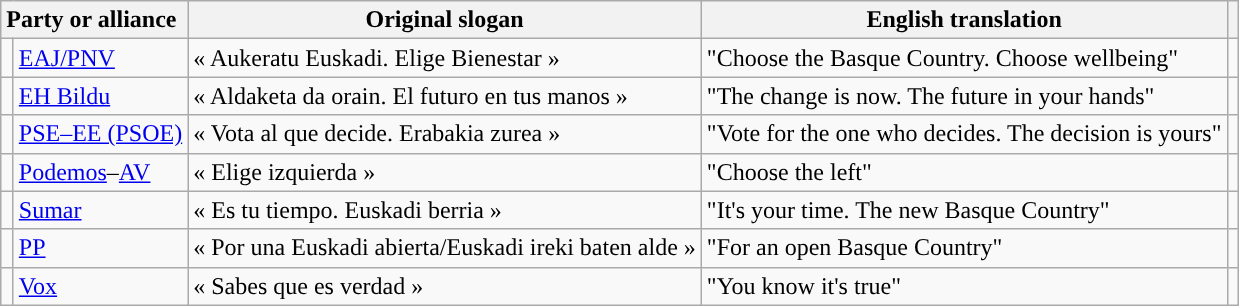<table class="wikitable" style="text-align:left;">
<tr>
<th style="text-align:left;" colspan="2">Party or alliance</th>
<th>Original slogan</th>
<th>English translation</th>
<th></th>
</tr>
<tr>
<td width="1" style="color:inherit;background:"></td>
<td><a href='#'>EAJ/PNV</a></td>
<td>« Aukeratu Euskadi. Elige Bienestar »</td>
<td>"Choose the Basque Country. Choose wellbeing"</td>
<td></td>
</tr>
<tr>
<td style="color:inherit;background:"></td>
<td><a href='#'>EH Bildu</a></td>
<td>« Aldaketa da orain. El futuro en tus manos »</td>
<td>"The change is now. The future in your hands"</td>
<td></td>
</tr>
<tr>
<td style="color:inherit;background:"></td>
<td><a href='#'>PSE–EE (PSOE)</a></td>
<td>« Vota al que decide. Erabakia zurea »</td>
<td>"Vote for the one who decides. The decision is yours"</td>
<td></td>
</tr>
<tr>
<td style="color:inherit;background:"></td>
<td><a href='#'>Podemos</a>–<a href='#'>AV</a></td>
<td>« Elige izquierda »</td>
<td>"Choose the left"</td>
<td></td>
</tr>
<tr>
<td style="color:inherit;background:"></td>
<td><a href='#'>Sumar</a></td>
<td>« Es tu tiempo. Euskadi berria »</td>
<td>"It's your time. The new Basque Country"</td>
<td></td>
</tr>
<tr>
<td style="color:inherit;background:"></td>
<td><a href='#'>PP</a></td>
<td>« Por una Euskadi abierta/Euskadi ireki baten alde »</td>
<td>"For an open Basque Country"</td>
<td></td>
</tr>
<tr>
<td style="color:inherit;background:"></td>
<td><a href='#'>Vox</a></td>
<td>« Sabes que es verdad »</td>
<td>"You know it's true"</td>
<td></td>
</tr>
</table>
